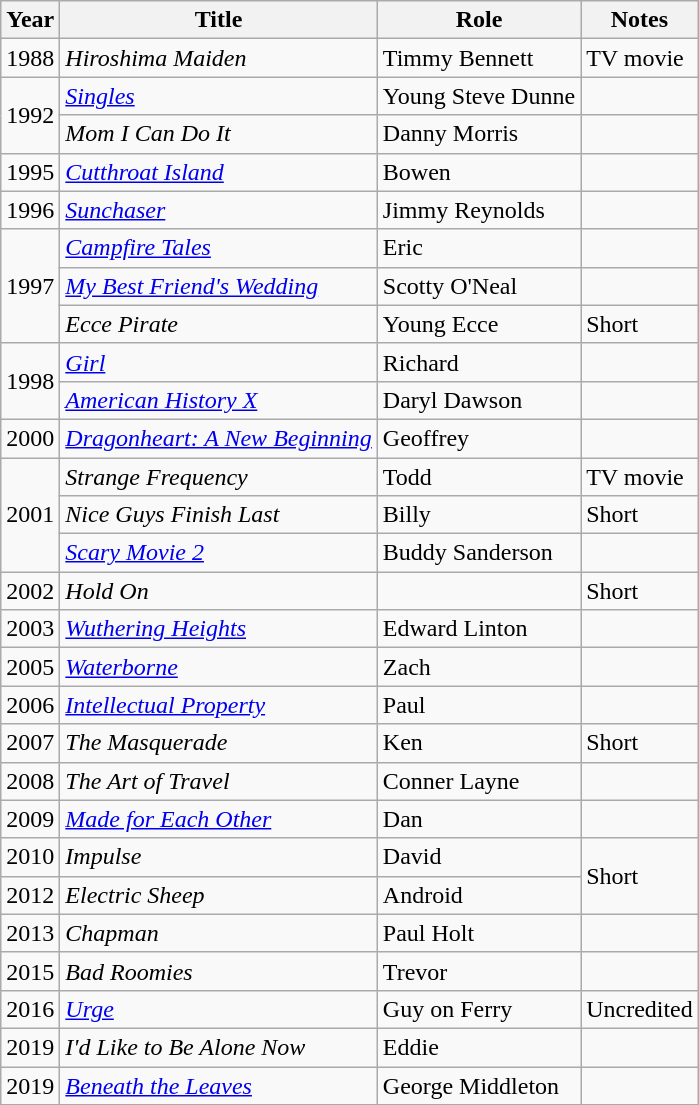<table class="wikitable sortable">
<tr>
<th>Year</th>
<th>Title</th>
<th>Role</th>
<th class="unsortable">Notes</th>
</tr>
<tr>
<td>1988</td>
<td><em>Hiroshima Maiden</em></td>
<td>Timmy Bennett</td>
<td>TV movie</td>
</tr>
<tr>
<td rowspan="2">1992</td>
<td><em><a href='#'>Singles</a></em></td>
<td>Young Steve Dunne</td>
<td></td>
</tr>
<tr>
<td><em>Mom I Can Do It</em></td>
<td>Danny Morris</td>
<td></td>
</tr>
<tr>
<td>1995</td>
<td><em><a href='#'>Cutthroat Island</a></em></td>
<td>Bowen</td>
<td></td>
</tr>
<tr>
<td>1996</td>
<td><em><a href='#'>Sunchaser</a></em></td>
<td>Jimmy Reynolds</td>
<td></td>
</tr>
<tr>
<td rowspan="3">1997</td>
<td><em><a href='#'>Campfire Tales</a></em></td>
<td>Eric</td>
<td></td>
</tr>
<tr>
<td><em><a href='#'>My Best Friend's Wedding</a></em></td>
<td>Scotty O'Neal</td>
<td></td>
</tr>
<tr>
<td><em>Ecce Pirate</em></td>
<td>Young Ecce</td>
<td>Short</td>
</tr>
<tr>
<td rowspan="2">1998</td>
<td><em><a href='#'>Girl</a></em></td>
<td>Richard</td>
<td></td>
</tr>
<tr>
<td><em><a href='#'>American History X</a></em></td>
<td>Daryl Dawson</td>
<td></td>
</tr>
<tr>
<td>2000</td>
<td><em><a href='#'>Dragonheart: A New Beginning</a></em></td>
<td>Geoffrey</td>
<td></td>
</tr>
<tr>
<td rowspan="3">2001</td>
<td><em>Strange Frequency</em></td>
<td>Todd</td>
<td>TV movie</td>
</tr>
<tr>
<td><em>Nice Guys Finish Last</em></td>
<td>Billy</td>
<td>Short</td>
</tr>
<tr>
<td><em><a href='#'>Scary Movie 2</a></em></td>
<td>Buddy Sanderson</td>
<td></td>
</tr>
<tr>
<td>2002</td>
<td><em>Hold On</em></td>
<td></td>
<td>Short</td>
</tr>
<tr>
<td>2003</td>
<td><em><a href='#'>Wuthering Heights</a></em></td>
<td>Edward Linton</td>
<td></td>
</tr>
<tr>
<td>2005</td>
<td><em><a href='#'>Waterborne</a></em></td>
<td>Zach</td>
<td></td>
</tr>
<tr>
<td>2006</td>
<td><em><a href='#'>Intellectual Property</a></em></td>
<td>Paul</td>
<td></td>
</tr>
<tr>
<td>2007</td>
<td><em>The Masquerade</em></td>
<td>Ken</td>
<td>Short</td>
</tr>
<tr>
<td>2008</td>
<td><em>The Art of Travel</em></td>
<td>Conner Layne</td>
<td></td>
</tr>
<tr>
<td>2009</td>
<td><em><a href='#'>Made for Each Other</a></em></td>
<td>Dan</td>
<td></td>
</tr>
<tr>
<td>2010</td>
<td><em>Impulse</em></td>
<td>David</td>
<td rowspan="2">Short</td>
</tr>
<tr>
<td>2012</td>
<td><em>Electric Sheep</em></td>
<td>Android</td>
</tr>
<tr>
<td>2013</td>
<td><em>Chapman</em></td>
<td>Paul Holt</td>
<td></td>
</tr>
<tr>
<td>2015</td>
<td><em>Bad Roomies</em></td>
<td>Trevor</td>
<td></td>
</tr>
<tr>
<td>2016</td>
<td><em><a href='#'>Urge</a></em></td>
<td>Guy on Ferry</td>
<td>Uncredited</td>
</tr>
<tr>
<td>2019</td>
<td><em>I'd Like to Be Alone Now</em></td>
<td>Eddie</td>
<td></td>
</tr>
<tr>
<td>2019</td>
<td><em><a href='#'>Beneath the Leaves</a></em></td>
<td>George Middleton</td>
<td></td>
</tr>
</table>
